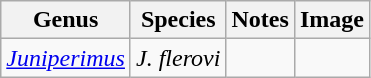<table class="wikitable">
<tr>
<th>Genus</th>
<th>Species</th>
<th>Notes</th>
<th>Image</th>
</tr>
<tr>
<td><em><a href='#'>Juniperimus</a></em></td>
<td><em>J. flerovi</em></td>
<td></td>
<td></td>
</tr>
</table>
